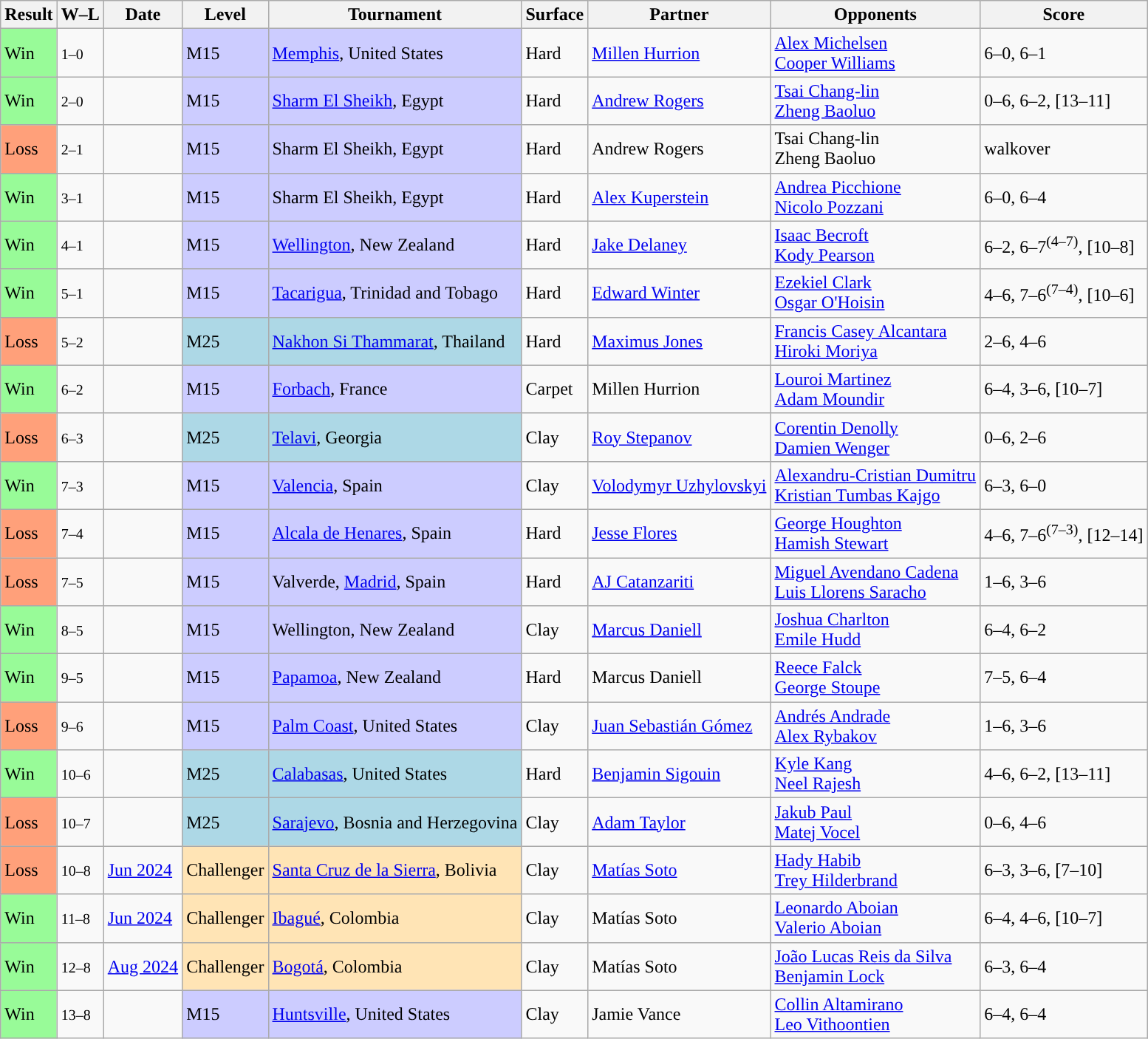<table class="sortable wikitable">
<tr>
<th>Result</th>
<th class="unsortable">W–L</th>
<th>Date</th>
<th>Level</th>
<th>Tournament</th>
<th>Surface</th>
<th>Partner</th>
<th>Opponents</th>
<th class="unsortable">Score</th>
</tr>
<tr>
<td style="background:#98fb98;">Win</td>
<td><small>1–0</small></td>
<td></td>
<td style="background:#ccccff;">M15</td>
<td style="background:#ccccff;"><a href='#'>Memphis</a>, United States</td>
<td>Hard</td>
<td> <a href='#'>Millen Hurrion</a></td>
<td> <a href='#'>Alex Michelsen</a> <br>  <a href='#'>Cooper Williams</a></td>
<td>6–0, 6–1</td>
</tr>
<tr>
<td style="background:#98fb98;">Win</td>
<td><small>2–0</small></td>
<td></td>
<td style="background:#ccccff;">M15</td>
<td style="background:#ccccff;"><a href='#'>Sharm El Sheikh</a>, Egypt</td>
<td>Hard</td>
<td> <a href='#'>Andrew Rogers</a></td>
<td> <a href='#'>Tsai Chang-lin</a> <br>  <a href='#'>Zheng Baoluo</a></td>
<td>0–6, 6–2, [13–11]</td>
</tr>
<tr>
<td bgcolor=FFA07A>Loss</td>
<td><small>2–1</small></td>
<td></td>
<td style="background:#ccccff;">M15</td>
<td style="background:#ccccff;">Sharm El Sheikh, Egypt</td>
<td>Hard</td>
<td> Andrew Rogers</td>
<td> Tsai Chang-lin <br>  Zheng Baoluo</td>
<td>walkover</td>
</tr>
<tr>
<td style="background:#98fb98;">Win</td>
<td><small>3–1</small></td>
<td></td>
<td style="background:#ccccff;">M15</td>
<td style="background:#ccccff;">Sharm El Sheikh, Egypt</td>
<td>Hard</td>
<td> <a href='#'>Alex Kuperstein</a></td>
<td> <a href='#'>Andrea Picchione</a> <br>  <a href='#'>Nicolo Pozzani</a></td>
<td>6–0, 6–4</td>
</tr>
<tr>
<td style="background:#98fb98;">Win</td>
<td><small>4–1</small></td>
<td></td>
<td style="background:#ccccff;">M15</td>
<td style="background:#ccccff;"><a href='#'>Wellington</a>, New Zealand</td>
<td>Hard</td>
<td> <a href='#'>Jake Delaney</a></td>
<td> <a href='#'>Isaac Becroft</a> <br>  <a href='#'>Kody Pearson</a></td>
<td>6–2, 6–7<sup>(4–7)</sup>, [10–8]</td>
</tr>
<tr>
<td style="background:#98fb98;">Win</td>
<td><small>5–1</small></td>
<td></td>
<td style="background:#ccccff;">M15</td>
<td style="background:#ccccff;"><a href='#'>Tacarigua</a>, Trinidad and Tobago</td>
<td>Hard</td>
<td> <a href='#'>Edward Winter</a></td>
<td> <a href='#'>Ezekiel Clark</a> <br>  <a href='#'>Osgar O'Hoisin</a></td>
<td>4–6, 7–6<sup>(7–4)</sup>, [10–6]</td>
</tr>
<tr>
<td bgcolor=FFA07A>Loss</td>
<td><small>5–2</small></td>
<td></td>
<td style="background:lightblue;">M25</td>
<td style="background:lightblue;"><a href='#'>Nakhon Si Thammarat</a>, Thailand</td>
<td>Hard</td>
<td> <a href='#'>Maximus Jones</a></td>
<td> <a href='#'>Francis Casey Alcantara</a> <br>  <a href='#'>Hiroki Moriya</a></td>
<td>2–6, 4–6</td>
</tr>
<tr>
<td style="background:#98fb98;">Win</td>
<td><small>6–2</small></td>
<td></td>
<td style="background:#ccccff;">M15</td>
<td style="background:#ccccff;"><a href='#'>Forbach</a>, France</td>
<td>Carpet</td>
<td> Millen Hurrion</td>
<td> <a href='#'>Louroi Martinez</a> <br>  <a href='#'>Adam Moundir</a></td>
<td>6–4, 3–6, [10–7]</td>
</tr>
<tr>
<td bgcolor=FFA07A>Loss</td>
<td><small>6–3</small></td>
<td></td>
<td style="background:lightblue;">M25</td>
<td style="background:lightblue;"><a href='#'>Telavi</a>, Georgia</td>
<td>Clay</td>
<td> <a href='#'>Roy Stepanov</a></td>
<td> <a href='#'>Corentin Denolly</a> <br>  <a href='#'>Damien Wenger</a></td>
<td>0–6, 2–6</td>
</tr>
<tr>
<td style="background:#98fb98;">Win</td>
<td><small>7–3</small></td>
<td></td>
<td style="background:#ccccff;">M15</td>
<td style="background:#ccccff;"><a href='#'>Valencia</a>, Spain</td>
<td>Clay</td>
<td> <a href='#'>Volodymyr Uzhylovskyi</a></td>
<td> <a href='#'>Alexandru-Cristian Dumitru</a> <br>  <a href='#'>Kristian Tumbas Kajgo</a></td>
<td>6–3, 6–0</td>
</tr>
<tr>
<td bgcolor=FFA07A>Loss</td>
<td><small>7–4</small></td>
<td></td>
<td style="background:#ccccff;">M15</td>
<td style="background:#ccccff;"><a href='#'>Alcala de Henares</a>, Spain</td>
<td>Hard</td>
<td> <a href='#'>Jesse Flores</a></td>
<td> <a href='#'>George Houghton</a> <br>  <a href='#'>Hamish Stewart</a></td>
<td>4–6, 7–6<sup>(7–3)</sup>, [12–14]</td>
</tr>
<tr>
<td bgcolor=FFA07A>Loss</td>
<td><small>7–5</small></td>
<td></td>
<td style="background:#ccccff;">M15</td>
<td style="background:#ccccff;">Valverde, <a href='#'>Madrid</a>, Spain</td>
<td>Hard</td>
<td> <a href='#'>AJ Catanzariti</a></td>
<td> <a href='#'>Miguel Avendano Cadena</a> <br>  <a href='#'>Luis Llorens Saracho</a></td>
<td>1–6, 3–6</td>
</tr>
<tr>
<td style="background:#98fb98;">Win</td>
<td><small>8–5</small></td>
<td></td>
<td style="background:#ccccff;">M15</td>
<td style="background:#ccccff;">Wellington, New Zealand</td>
<td>Clay</td>
<td> <a href='#'>Marcus Daniell</a></td>
<td> <a href='#'>Joshua Charlton</a> <br>  <a href='#'>Emile Hudd</a></td>
<td>6–4, 6–2</td>
</tr>
<tr>
<td style="background:#98fb98;">Win</td>
<td><small>9–5</small></td>
<td></td>
<td style="background:#ccccff;">M15</td>
<td style="background:#ccccff;"><a href='#'>Papamoa</a>, New Zealand</td>
<td>Hard</td>
<td> Marcus Daniell</td>
<td> <a href='#'>Reece Falck</a> <br>  <a href='#'>George Stoupe</a></td>
<td>7–5, 6–4</td>
</tr>
<tr>
<td style="background:#ffa07a;">Loss</td>
<td><small>9–6</small></td>
<td></td>
<td style="background:#ccccff;">M15</td>
<td style="background:#ccccff;"><a href='#'>Palm Coast</a>, United States</td>
<td>Clay</td>
<td> <a href='#'>Juan Sebastián Gómez</a></td>
<td> <a href='#'>Andrés Andrade</a> <br>  <a href='#'>Alex Rybakov</a></td>
<td>1–6, 3–6</td>
</tr>
<tr>
<td style="background:#98fb98;">Win</td>
<td><small>10–6</small></td>
<td></td>
<td style="background:lightblue;">M25</td>
<td style="background:lightblue;"><a href='#'>Calabasas</a>, United States</td>
<td>Hard</td>
<td> <a href='#'>Benjamin Sigouin</a></td>
<td> <a href='#'>Kyle Kang</a> <br>  <a href='#'>Neel Rajesh</a></td>
<td>4–6, 6–2, [13–11]</td>
</tr>
<tr>
<td style="background:#ffa07a;">Loss</td>
<td><small>10–7</small></td>
<td></td>
<td style="background:lightblue;">M25</td>
<td style="background:lightblue;"><a href='#'>Sarajevo</a>, Bosnia and Herzegovina</td>
<td>Clay</td>
<td> <a href='#'>Adam Taylor</a></td>
<td> <a href='#'>Jakub Paul</a> <br>  <a href='#'>Matej Vocel</a></td>
<td>0–6, 4–6</td>
</tr>
<tr>
<td style="background:#ffa07a;">Loss</td>
<td><small>10–8</small></td>
<td><a href='#'>Jun 2024</a></td>
<td style="background:moccasin">Challenger</td>
<td style="background:moccasin"><a href='#'>Santa Cruz de la Sierra</a>, Bolivia</td>
<td>Clay</td>
<td> <a href='#'>Matías Soto</a></td>
<td> <a href='#'>Hady Habib</a> <br>  <a href='#'>Trey Hilderbrand</a></td>
<td>6–3, 3–6, [7–10]</td>
</tr>
<tr>
<td style="background:#98fb98;">Win</td>
<td><small>11–8</small></td>
<td><a href='#'>Jun 2024</a></td>
<td style="background:moccasin">Challenger</td>
<td style="background:moccasin"><a href='#'>Ibagué</a>, Colombia</td>
<td>Clay</td>
<td> Matías Soto</td>
<td> <a href='#'>Leonardo Aboian</a> <br>  <a href='#'>Valerio Aboian</a></td>
<td>6–4, 4–6, [10–7]</td>
</tr>
<tr>
<td style="background:#98fb98;">Win</td>
<td><small>12–8</small></td>
<td><a href='#'>Aug 2024</a></td>
<td style="background:moccasin">Challenger</td>
<td style="background:moccasin"><a href='#'>Bogotá</a>, Colombia</td>
<td>Clay</td>
<td> Matías Soto</td>
<td> <a href='#'>João Lucas Reis da Silva</a> <br>  <a href='#'>Benjamin Lock</a></td>
<td>6–3, 6–4</td>
</tr>
<tr>
<td style="background:#98fb98;">Win</td>
<td><small>13–8</small></td>
<td></td>
<td style="background:#ccccff;">M15</td>
<td style="background:#ccccff;"><a href='#'>Huntsville</a>, United States</td>
<td>Clay</td>
<td> Jamie Vance</td>
<td> <a href='#'>Collin Altamirano</a> <br>  <a href='#'>Leo Vithoontien</a></td>
<td>6–4, 6–4</td>
</tr>
</table>
